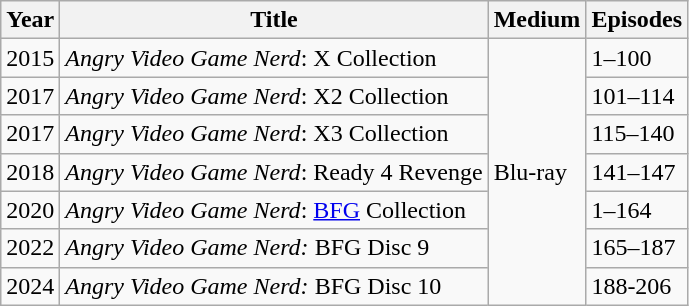<table class="wikitable sortable">
<tr>
<th>Year</th>
<th>Title</th>
<th>Medium</th>
<th>Episodes</th>
</tr>
<tr>
<td>2015</td>
<td><em>Angry Video Game Nerd</em>: X Collection</td>
<td rowspan="7">Blu-ray</td>
<td>1–100</td>
</tr>
<tr>
<td>2017</td>
<td><em>Angry Video Game Nerd</em>: X2 Collection</td>
<td>101–114</td>
</tr>
<tr>
<td>2017</td>
<td><em>Angry Video Game Nerd</em>: X3 Collection</td>
<td>115–140</td>
</tr>
<tr>
<td>2018</td>
<td><em>Angry Video Game Nerd</em>: Ready 4 Revenge</td>
<td>141–147</td>
</tr>
<tr>
<td>2020</td>
<td><em>Angry Video Game Nerd</em>: <a href='#'>BFG</a> Collection</td>
<td>1–164</td>
</tr>
<tr>
<td>2022</td>
<td><em>Angry Video Game Nerd:</em> BFG Disc 9</td>
<td>165–187</td>
</tr>
<tr>
<td>2024</td>
<td><em>Angry Video Game Nerd:</em> BFG Disc 10</td>
<td>188-206</td>
</tr>
</table>
